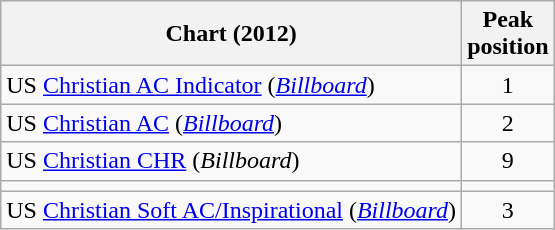<table class="wikitable">
<tr>
<th>Chart (2012)</th>
<th>Peak<br>position</th>
</tr>
<tr>
<td align="left">US <a href='#'>Christian AC Indicator</a> (<em><a href='#'>Billboard</a></em>)</td>
<td align="center">1</td>
</tr>
<tr>
<td align="left">US <a href='#'>Christian AC</a> (<em><a href='#'>Billboard</a></em>)</td>
<td align="center">2</td>
</tr>
<tr>
<td>US <a href='#'>Christian CHR</a> (<em>Billboard</em>)</td>
<td align="center">9</td>
</tr>
<tr>
<td></td>
</tr>
<tr>
<td align="left">US <a href='#'>Christian Soft AC/Inspirational</a> (<em><a href='#'>Billboard</a></em>)</td>
<td align="center">3</td>
</tr>
</table>
